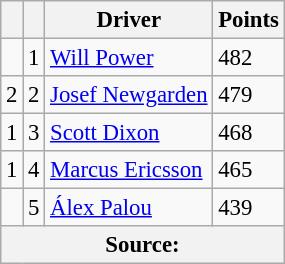<table class="wikitable" style="font-size: 95%;">
<tr>
<th scope="col"></th>
<th scope="col"></th>
<th scope="col">Driver</th>
<th scope="col">Points</th>
</tr>
<tr>
<td align="left"></td>
<td align="center">1</td>
<td> <a href='#'>Will Power</a></td>
<td align="left">482</td>
</tr>
<tr>
<td align="left"> 2</td>
<td align="center">2</td>
<td> <a href='#'>Josef Newgarden</a></td>
<td align="left">479</td>
</tr>
<tr>
<td align="left"> 1</td>
<td align="center">3</td>
<td> <a href='#'>Scott Dixon</a></td>
<td align="left">468</td>
</tr>
<tr>
<td align="left"> 1</td>
<td align="center">4</td>
<td> <a href='#'>Marcus Ericsson</a></td>
<td align="left">465</td>
</tr>
<tr>
<td align="left"></td>
<td align="center">5</td>
<td> <a href='#'>Álex Palou</a></td>
<td align="left">439</td>
</tr>
<tr>
<th colspan=4>Source:</th>
</tr>
</table>
